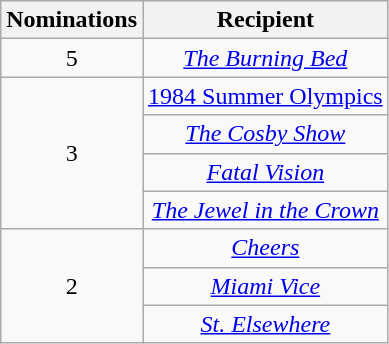<table class="wikitable sortable" rowspan="2" style="text-align:center;" background: #f6e39c;>
<tr>
<th scope="col" style="width:55px;">Nominations</th>
<th scope="col" style="text-align:center;">Recipient</th>
</tr>
<tr>
<td rowspan="1" style="text-align:center">5</td>
<td><em><a href='#'>The Burning Bed</a></em></td>
</tr>
<tr>
<td rowspan="4" style="text-align:center">3</td>
<td><a href='#'>1984 Summer Olympics</a></td>
</tr>
<tr>
<td><em><a href='#'>The Cosby Show</a></em></td>
</tr>
<tr>
<td><em><a href='#'>Fatal Vision</a></em></td>
</tr>
<tr>
<td><em><a href='#'>The Jewel in the Crown</a></em></td>
</tr>
<tr>
<td rowspan="3" style="text-align:center">2</td>
<td><em><a href='#'>Cheers</a></em></td>
</tr>
<tr>
<td><em><a href='#'>Miami Vice</a></em></td>
</tr>
<tr>
<td><em><a href='#'>St. Elsewhere</a></em></td>
</tr>
</table>
